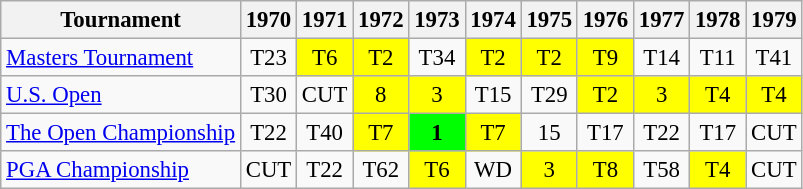<table class="wikitable" style="font-size:95%;text-align:center;">
<tr>
<th>Tournament</th>
<th>1970</th>
<th>1971</th>
<th>1972</th>
<th>1973</th>
<th>1974</th>
<th>1975</th>
<th>1976</th>
<th>1977</th>
<th>1978</th>
<th>1979</th>
</tr>
<tr>
<td align=left><a href='#'>Masters Tournament</a></td>
<td>T23</td>
<td style="background:yellow;">T6</td>
<td style="background:yellow;">T2</td>
<td>T34</td>
<td style="background:yellow;">T2</td>
<td style="background:yellow;">T2</td>
<td style="background:yellow;">T9</td>
<td>T14</td>
<td>T11</td>
<td>T41</td>
</tr>
<tr>
<td align=left><a href='#'>U.S. Open</a></td>
<td>T30</td>
<td>CUT</td>
<td style="background:yellow;">8</td>
<td style="background:yellow;">3</td>
<td>T15</td>
<td>T29</td>
<td style="background:yellow;">T2</td>
<td style="background:yellow;">3</td>
<td style="background:yellow;">T4</td>
<td style="background:yellow;">T4</td>
</tr>
<tr>
<td align=left><a href='#'>The Open Championship</a></td>
<td>T22</td>
<td>T40</td>
<td style="background:yellow;">T7</td>
<td style="background:lime;"><strong>1</strong></td>
<td style="background:yellow;">T7</td>
<td>15</td>
<td>T17</td>
<td>T22</td>
<td>T17</td>
<td>CUT</td>
</tr>
<tr>
<td align=left><a href='#'>PGA Championship</a></td>
<td>CUT</td>
<td>T22</td>
<td>T62</td>
<td style="background:yellow;">T6</td>
<td>WD</td>
<td style="background:yellow;">3</td>
<td style="background:yellow;">T8</td>
<td>T58</td>
<td style="background:yellow;">T4</td>
<td>CUT</td>
</tr>
</table>
